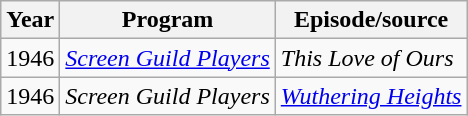<table class="wikitable">
<tr>
<th>Year</th>
<th>Program</th>
<th>Episode/source</th>
</tr>
<tr>
<td>1946</td>
<td><em><a href='#'>Screen Guild Players</a></em></td>
<td><em>This Love of Ours</em></td>
</tr>
<tr>
<td>1946</td>
<td><em>Screen Guild Players</em></td>
<td><em><a href='#'>Wuthering Heights</a></em></td>
</tr>
</table>
